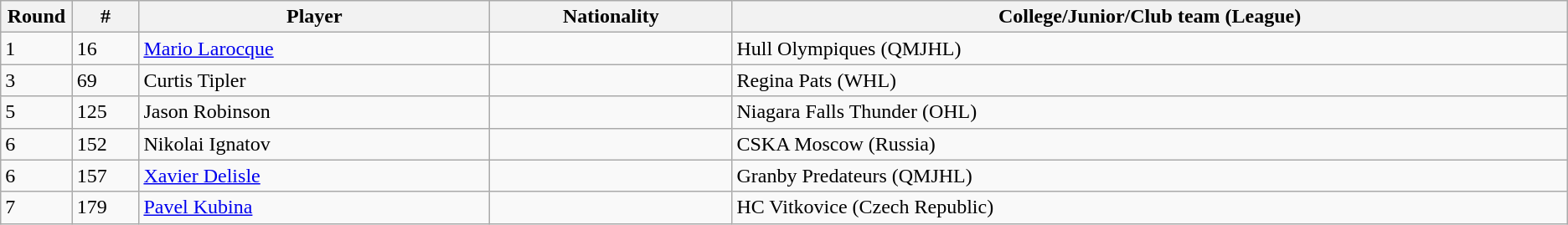<table class="wikitable">
<tr align="center">
<th bgcolor="#DDDDFF" width="4.0%">Round</th>
<th bgcolor="#DDDDFF" width="4.0%">#</th>
<th bgcolor="#DDDDFF" width="21.0%">Player</th>
<th bgcolor="#DDDDFF" width="14.5%">Nationality</th>
<th bgcolor="#DDDDFF" width="50.0%">College/Junior/Club team (League)</th>
</tr>
<tr>
<td>1</td>
<td>16</td>
<td><a href='#'>Mario Larocque</a></td>
<td></td>
<td>Hull Olympiques (QMJHL)</td>
</tr>
<tr>
<td>3</td>
<td>69</td>
<td>Curtis Tipler</td>
<td></td>
<td>Regina Pats (WHL)</td>
</tr>
<tr>
<td>5</td>
<td>125</td>
<td>Jason Robinson</td>
<td></td>
<td>Niagara Falls Thunder (OHL)</td>
</tr>
<tr>
<td>6</td>
<td>152</td>
<td>Nikolai Ignatov</td>
<td></td>
<td>CSKA Moscow (Russia)</td>
</tr>
<tr>
<td>6</td>
<td>157</td>
<td><a href='#'>Xavier Delisle</a></td>
<td></td>
<td>Granby Predateurs (QMJHL)</td>
</tr>
<tr>
<td>7</td>
<td>179</td>
<td><a href='#'>Pavel Kubina</a></td>
<td></td>
<td>HC Vitkovice (Czech Republic)</td>
</tr>
</table>
